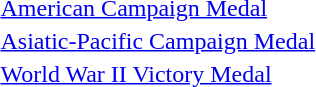<table>
<tr>
<td></td>
<td><a href='#'>American Campaign Medal</a></td>
</tr>
<tr>
<td></td>
<td><a href='#'>Asiatic-Pacific Campaign Medal</a></td>
</tr>
<tr>
<td></td>
<td><a href='#'>World War II Victory Medal</a></td>
</tr>
</table>
